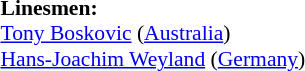<table width=50% style="font-size: 90%">
<tr>
<td><br><strong>Linesmen:</strong>
<br><a href='#'>Tony Boskovic</a> (<a href='#'>Australia</a>)
<br><a href='#'>Hans-Joachim Weyland</a> (<a href='#'>Germany</a>)</td>
</tr>
</table>
